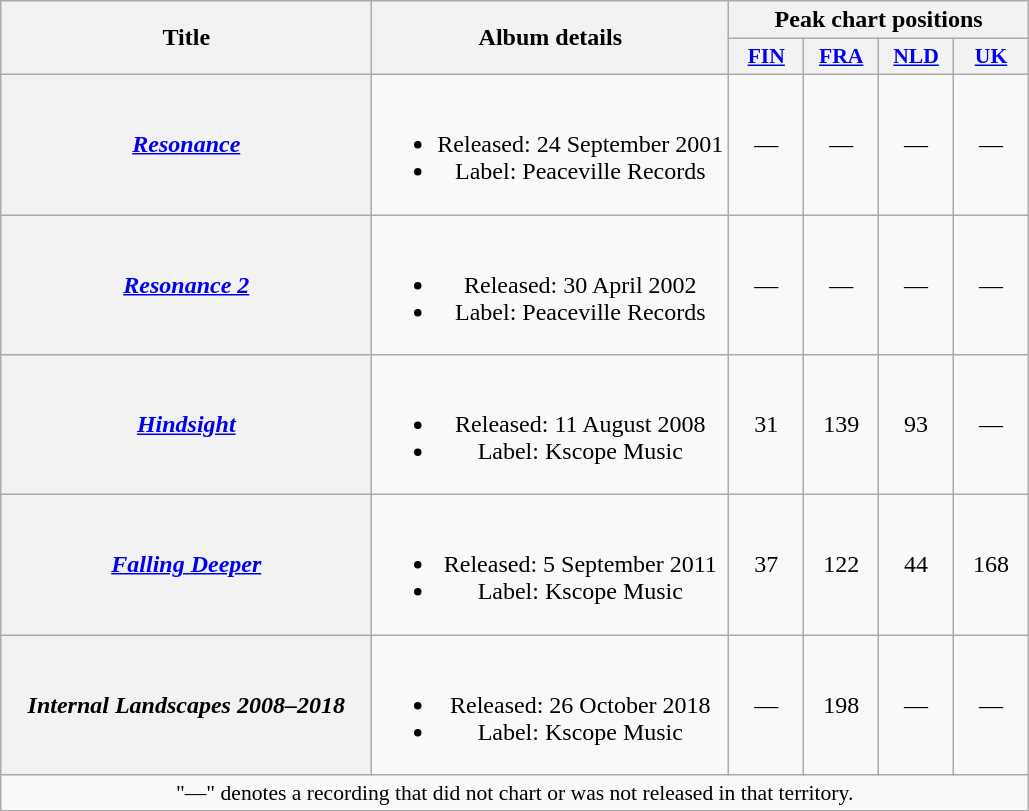<table class="wikitable plainrowheaders" style="text-align:center;">
<tr>
<th scope="col" rowspan="2" style="width:15em;">Title</th>
<th scope="col" rowspan="2">Album details</th>
<th scope="col" colspan="4">Peak chart positions</th>
</tr>
<tr>
<th scope="col" style="width:3em;font-size:90%;"><a href='#'>FIN</a><br></th>
<th scope="col" style="width:3em;font-size:90%;"><a href='#'>FRA</a><br></th>
<th scope="col" style="width:3em;font-size:90%;"><a href='#'>NLD</a><br></th>
<th scope="col" style="width:3em;font-size:90%;"><a href='#'>UK</a><br></th>
</tr>
<tr>
<th scope="row"><em><a href='#'>Resonance</a></em></th>
<td><br><ul><li>Released: 24 September 2001</li><li>Label: Peaceville Records</li></ul></td>
<td>—</td>
<td>—</td>
<td>—</td>
<td>—</td>
</tr>
<tr>
<th scope="row"><em><a href='#'>Resonance 2</a></em></th>
<td><br><ul><li>Released: 30 April 2002</li><li>Label: Peaceville Records</li></ul></td>
<td>—</td>
<td>—</td>
<td>—</td>
<td>—</td>
</tr>
<tr>
<th scope="row"><em><a href='#'>Hindsight</a></em></th>
<td><br><ul><li>Released: 11 August 2008</li><li>Label: Kscope Music</li></ul></td>
<td>31</td>
<td>139</td>
<td>93</td>
<td>—</td>
</tr>
<tr>
<th scope="row"><em><a href='#'>Falling Deeper</a></em></th>
<td><br><ul><li>Released: 5 September 2011</li><li>Label: Kscope Music</li></ul></td>
<td>37</td>
<td>122</td>
<td>44</td>
<td>168</td>
</tr>
<tr>
<th scope="row"><em>Internal Landscapes 2008–2018</em></th>
<td><br><ul><li>Released: 26 October 2018</li><li>Label: Kscope Music</li></ul></td>
<td>—</td>
<td>198<br></td>
<td>—</td>
<td>—</td>
</tr>
<tr>
<td colspan="20" style="font-size:90%">"—" denotes a recording that did not chart or was not released in that territory.</td>
</tr>
</table>
